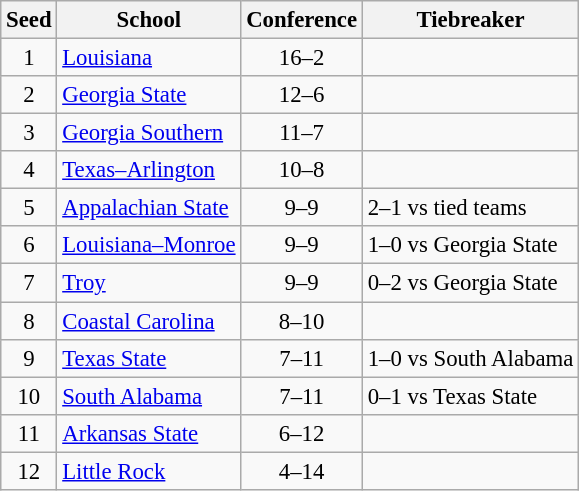<table class="wikitable" style="white-space:nowrap; font-size:95%; text-align:center">
<tr>
<th>Seed</th>
<th>School</th>
<th>Conference</th>
<th>Tiebreaker</th>
</tr>
<tr>
<td>1</td>
<td align=left><a href='#'>Louisiana</a></td>
<td>16–2</td>
<td></td>
</tr>
<tr>
<td>2</td>
<td align=left><a href='#'>Georgia State</a></td>
<td>12–6</td>
<td></td>
</tr>
<tr>
<td>3</td>
<td align=left><a href='#'>Georgia Southern</a></td>
<td>11–7</td>
<td></td>
</tr>
<tr>
<td>4</td>
<td align=left><a href='#'>Texas–Arlington</a></td>
<td>10–8</td>
<td></td>
</tr>
<tr>
<td>5</td>
<td align=left><a href='#'>Appalachian State</a></td>
<td>9–9</td>
<td align=left>2–1 vs tied teams</td>
</tr>
<tr>
<td>6</td>
<td align=left><a href='#'>Louisiana–Monroe</a></td>
<td>9–9</td>
<td align=left>1–0 vs Georgia State</td>
</tr>
<tr>
<td>7</td>
<td align=left><a href='#'>Troy</a></td>
<td>9–9</td>
<td align=left>0–2 vs Georgia State</td>
</tr>
<tr>
<td>8</td>
<td align=left><a href='#'>Coastal Carolina</a></td>
<td>8–10</td>
<td></td>
</tr>
<tr>
<td>9</td>
<td align=left><a href='#'>Texas State</a></td>
<td>7–11</td>
<td align=left>1–0 vs South Alabama</td>
</tr>
<tr>
<td>10</td>
<td align=left><a href='#'>South Alabama</a></td>
<td>7–11</td>
<td align=left>0–1 vs Texas State</td>
</tr>
<tr>
<td>11</td>
<td align=left><a href='#'>Arkansas State</a></td>
<td>6–12</td>
<td></td>
</tr>
<tr>
<td>12</td>
<td align=left><a href='#'>Little Rock</a></td>
<td>4–14</td>
<td></td>
</tr>
</table>
